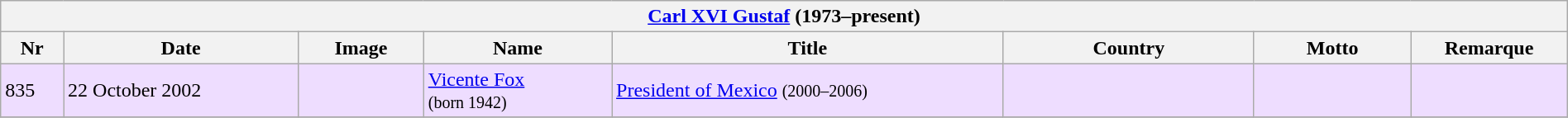<table class="wikitable" width=100%>
<tr>
<th colspan=8><a href='#'>Carl XVI Gustaf</a> (1973–present)</th>
</tr>
<tr>
<th width=4%>Nr</th>
<th width=15%>Date</th>
<th width=8%>Image</th>
<th width=12%>Name</th>
<th>Title</th>
<th width=16%>Country</th>
<th width=10%>Motto</th>
<th width=10%>Remarque</th>
</tr>
<tr bgcolor="#EEDDFF">
<td>835</td>
<td>22 October 2002</td>
<td></td>
<td><a href='#'>Vicente Fox</a><br><small>(born 1942)</small></td>
<td><a href='#'>President of Mexico</a> <small>(2000–2006)</small></td>
<td></td>
<td></td>
<td style="text-align:center;"></td>
</tr>
<tr>
</tr>
</table>
